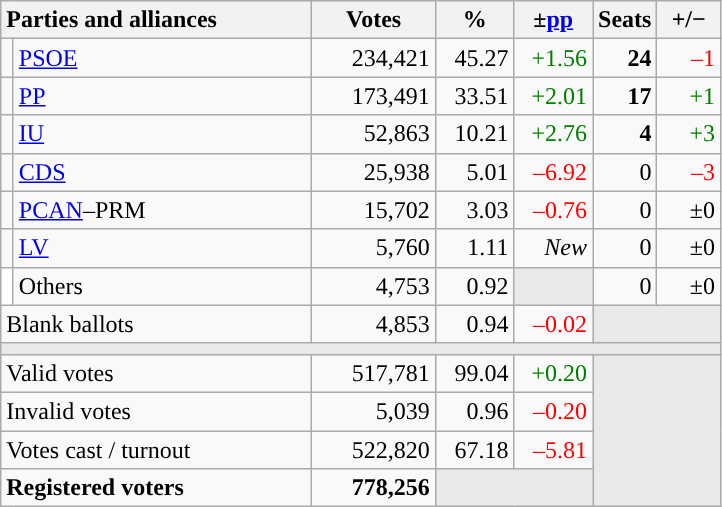<table class="wikitable" style="text-align:right;">
<tr>
<th style="text-align:left;" colspan="2" width="200">Parties and alliances</th>
<th width="75">Votes</th>
<th width="45">%</th>
<th width="45">±<a href='#'>pp</a></th>
<th width="35">Seats</th>
<th width="35">+/−</th>
</tr>
<tr>
<td width="1" style="color:inherit;background:"></td>
<td align="left"><a href='#'>PSOE</a></td>
<td>234,421</td>
<td>45.27</td>
<td style="color:green;">+1.56</td>
<td><strong>24</strong></td>
<td style="color:red;">–1</td>
</tr>
<tr>
<td style="color:inherit;background:"></td>
<td align="left"><a href='#'>PP</a></td>
<td>173,491</td>
<td>33.51</td>
<td style="color:green;">+2.01</td>
<td><strong>17</strong></td>
<td style="color:green;">+1</td>
</tr>
<tr>
<td style="color:inherit;background:"></td>
<td align="left"><a href='#'>IU</a></td>
<td>52,863</td>
<td>10.21</td>
<td style="color:green;">+2.76</td>
<td><strong>4</strong></td>
<td style="color:green;">+3</td>
</tr>
<tr>
<td style="color:inherit;background:"></td>
<td align="left"><a href='#'>CDS</a></td>
<td>25,938</td>
<td>5.01</td>
<td style="color:red;">–6.92</td>
<td>0</td>
<td style="color:red;">–3</td>
</tr>
<tr>
<td style="color:inherit;background:"></td>
<td align="left"><a href='#'>PCAN</a>–PRM</td>
<td>15,702</td>
<td>3.03</td>
<td style="color:red;">–0.76</td>
<td>0</td>
<td>±0</td>
</tr>
<tr>
<td style="color:inherit;background:"></td>
<td align="left"><a href='#'>LV</a></td>
<td>5,760</td>
<td>1.11</td>
<td><em>New</em></td>
<td>0</td>
<td>±0</td>
</tr>
<tr>
<td bgcolor="white"></td>
<td align="left">Others</td>
<td>4,753</td>
<td>0.92</td>
<td bgcolor="#E9E9E9"></td>
<td>0</td>
<td>±0</td>
</tr>
<tr>
<td align="left" colspan="2">Blank ballots</td>
<td>4,853</td>
<td>0.94</td>
<td style="color:red;">–0.02</td>
<td bgcolor="#E9E9E9" colspan="2"></td>
</tr>
<tr>
<td colspan="7" bgcolor="#E9E9E9"></td>
</tr>
<tr>
<td align="left" colspan="2">Valid votes</td>
<td>517,781</td>
<td>99.04</td>
<td style="color:green;">+0.20</td>
<td bgcolor="#E9E9E9" colspan="2" rowspan="4"></td>
</tr>
<tr>
<td align="left" colspan="2">Invalid votes</td>
<td>5,039</td>
<td>0.96</td>
<td style="color:red;">–0.20</td>
</tr>
<tr>
<td align="left" colspan="2">Votes cast / turnout</td>
<td>522,820</td>
<td>67.18</td>
<td style="color:red;">–5.81</td>
</tr>
<tr style="font-weight:bold;">
<td align="left" colspan="2">Registered voters</td>
<td>778,256</td>
<td bgcolor="#E9E9E9" colspan="2"></td>
</tr>
</table>
